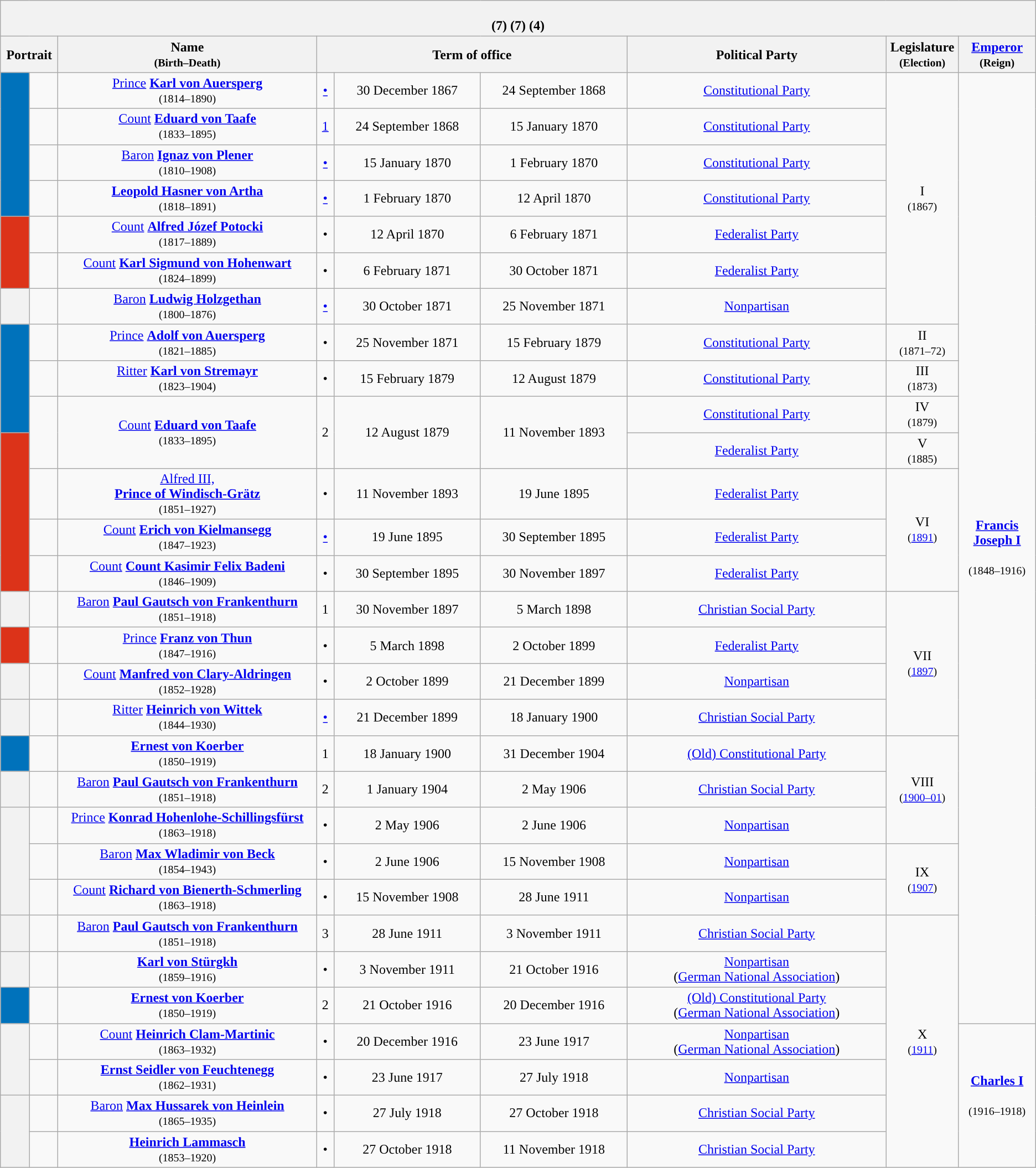<table class="wikitable" style="text-align: center;">
<tr>
<th colspan=9><br> (7)
 (7)
 (4)</th>
</tr>
<tr>
<th width=70 colspan=2>Portrait</th>
<th width=25%>Name<br><small>(Birth–Death)</small></th>
<th width=30% colspan=3>Term of office</th>
<th width=25%>Political Party</th>
<th width=7%>Legislature<br><small>(Election)</small></th>
<th><a href='#'>Emperor</a><br><small>(Reign)</small></th>
</tr>
<tr>
<th rowspan=4 style="background:#0072BB;"></th>
<td></td>
<td><a href='#'>Prince</a> <strong><a href='#'>Karl von Auersperg</a></strong><br><small>(1814–1890)</small></td>
<td><a href='#'>•</a></td>
<td>30 December 1867</td>
<td>24 September 1868</td>
<td><a href='#'>Constitutional Party</a></td>
<td rowspan=7>I<br><small>(1867)</small></td>
<td rowspan=28><strong><a href='#'>Francis Joseph I</a></strong><br><br><small>(1848–1916)</small></td>
</tr>
<tr>
<td></td>
<td><a href='#'>Count</a> <strong><a href='#'>Eduard von Taafe</a></strong><br><small>(1833–1895)</small></td>
<td><a href='#'>1</a></td>
<td>24 September 1868</td>
<td>15 January 1870</td>
<td><a href='#'>Constitutional Party</a></td>
</tr>
<tr>
<td></td>
<td><a href='#'>Baron</a> <strong><a href='#'>Ignaz von Plener</a></strong><br><small>(1810–1908)</small></td>
<td><a href='#'>•</a></td>
<td>15 January 1870</td>
<td>1 February 1870</td>
<td><a href='#'>Constitutional Party</a></td>
</tr>
<tr>
<td></td>
<td><strong><a href='#'>Leopold Hasner von Artha</a></strong><br><small>(1818–1891)</small></td>
<td><a href='#'>•</a></td>
<td>1 February 1870</td>
<td>12 April 1870</td>
<td><a href='#'>Constitutional Party</a></td>
</tr>
<tr>
<th rowspan=2 style="background:#DC3319;"></th>
<td></td>
<td><a href='#'>Count</a> <strong><a href='#'>Alfred Józef Potocki</a></strong><br><small>(1817–1889)</small></td>
<td>•</td>
<td>12 April 1870</td>
<td>6 February 1871</td>
<td><a href='#'>Federalist Party</a></td>
</tr>
<tr>
<td></td>
<td><a href='#'>Count</a> <strong><a href='#'>Karl Sigmund von Hohenwart</a></strong><br><small>(1824–1899)</small></td>
<td>•</td>
<td>6 February 1871</td>
<td>30 October 1871</td>
<td><a href='#'>Federalist Party</a></td>
</tr>
<tr>
<th style="background:"></th>
<td></td>
<td><a href='#'>Baron</a> <strong><a href='#'>Ludwig Holzgethan</a></strong><br><small>(1800–1876)</small></td>
<td><a href='#'>•</a></td>
<td>30 October 1871</td>
<td>25 November 1871</td>
<td><a href='#'>Nonpartisan</a></td>
</tr>
<tr>
<th rowspan=4 style="background:#0072BB;"></th>
<td rowspan=2></td>
<td rowspan=2><a href='#'>Prince</a> <strong><a href='#'>Adolf von Auersperg</a></strong><br><small>(1821–1885)</small></td>
<td rowspan=2>•</td>
<td rowspan=2>25 November 1871</td>
<td rowspan=2>15 February 1879</td>
<td rowspan=2><a href='#'>Constitutional Party</a></td>
<td>II<br><small>(1871–72)</small></td>
</tr>
<tr>
<td rowspan=2>III<br><small>(1873)</small></td>
</tr>
<tr>
<td></td>
<td><a href='#'>Ritter</a> <strong><a href='#'>Karl von Stremayr</a></strong><br><small>(1823–1904)</small></td>
<td>•</td>
<td>15 February 1879</td>
<td>12 August 1879</td>
<td><a href='#'>Constitutional Party</a></td>
</tr>
<tr>
<td rowspan=3></td>
<td rowspan=3><a href='#'>Count</a> <strong><a href='#'>Eduard von Taafe</a></strong><br><small>(1833–1895)</small></td>
<td rowspan=3>2</td>
<td rowspan=3>12 August 1879</td>
<td rowspan=3>11 November 1893</td>
<td><a href='#'>Constitutional Party</a></td>
<td>IV<br><small>(1879)</small></td>
</tr>
<tr>
<th rowspan=5 style="background:#DC3319;"></th>
<td rowspan=2><a href='#'>Federalist Party</a></td>
<td>V<br><small>(1885)</small></td>
</tr>
<tr>
<td rowspan=4>VI<br><small>(<a href='#'>1891</a>)</small></td>
</tr>
<tr>
<td></td>
<td><a href='#'>Alfred III,<br><strong>Prince of Windisch-Grätz</strong></a><br><small>(1851–1927)</small></td>
<td>•</td>
<td>11 November 1893</td>
<td>19 June 1895</td>
<td><a href='#'>Federalist Party</a></td>
</tr>
<tr>
<td></td>
<td><a href='#'>Count</a> <strong><a href='#'>Erich von Kielmansegg</a></strong><br><small>(1847–1923)</small></td>
<td><a href='#'>•</a></td>
<td>19 June 1895</td>
<td>30 September 1895</td>
<td><a href='#'>Federalist Party</a></td>
</tr>
<tr>
<td></td>
<td><a href='#'>Count</a> <strong><a href='#'>Count Kasimir Felix Badeni</a></strong><br><small>(1846–1909)</small></td>
<td>•</td>
<td>30 September 1895</td>
<td>30 November 1897</td>
<td><a href='#'>Federalist Party</a></td>
</tr>
<tr>
<th style="background:"></th>
<td></td>
<td><a href='#'>Baron</a> <strong><a href='#'>Paul Gautsch von Frankenthurn</a></strong><br><small>(1851–1918)</small></td>
<td>1</td>
<td>30 November 1897</td>
<td>5 March 1898</td>
<td><a href='#'>Christian Social Party</a></td>
<td rowspan=4>VII<br><small>(<a href='#'>1897</a>)</small></td>
</tr>
<tr>
<th style="background:#DC3319;"></th>
<td></td>
<td><a href='#'>Prince</a> <strong><a href='#'>Franz von Thun</a></strong><br><small>(1847–1916)</small></td>
<td>•</td>
<td>5 March 1898</td>
<td>2 October 1899</td>
<td><a href='#'>Federalist Party</a></td>
</tr>
<tr>
<th style="background:"></th>
<td></td>
<td><a href='#'>Count</a> <strong><a href='#'>Manfred von Clary-Aldringen</a></strong><br><small>(1852–1928)</small></td>
<td>•</td>
<td>2 October 1899</td>
<td>21 December 1899</td>
<td><a href='#'>Nonpartisan</a></td>
</tr>
<tr>
<th style="background:"></th>
<td></td>
<td><a href='#'>Ritter</a> <strong><a href='#'>Heinrich von Wittek</a></strong><br><small>(1844–1930)</small></td>
<td><a href='#'>•</a></td>
<td>21 December 1899</td>
<td>18 January 1900</td>
<td><a href='#'>Christian Social Party</a></td>
</tr>
<tr>
<th style="background:#0072BB;"></th>
<td></td>
<td><strong><a href='#'>Ernest von Koerber</a></strong><br><small>(1850–1919)</small></td>
<td>1</td>
<td>18 January 1900</td>
<td>31 December 1904</td>
<td><a href='#'>(Old) Constitutional Party</a></td>
<td rowspan=3>VIII<br><small>(<a href='#'>1900–01</a>)</small></td>
</tr>
<tr>
<th style="background:"></th>
<td></td>
<td><a href='#'>Baron</a> <strong><a href='#'>Paul Gautsch von Frankenthurn</a></strong><br><small>(1851–1918)</small></td>
<td>2</td>
<td>1 January 1904</td>
<td>2 May 1906</td>
<td><a href='#'>Christian Social Party</a></td>
</tr>
<tr>
<th rowspan=3 style="background:"></th>
<td></td>
<td><a href='#'>Prince</a> <strong><a href='#'>Konrad Hohenlohe-Schillingsfürst</a></strong><br><small>(1863–1918)</small></td>
<td>•</td>
<td>2 May 1906</td>
<td>2 June 1906</td>
<td><a href='#'>Nonpartisan</a></td>
</tr>
<tr>
<td></td>
<td><a href='#'>Baron</a> <strong><a href='#'>Max Wladimir von Beck</a></strong><br><small>(1854–1943)</small></td>
<td>•</td>
<td>2 June 1906</td>
<td>15 November 1908</td>
<td><a href='#'>Nonpartisan</a></td>
<td rowspan=2>IX<br><small>(<a href='#'>1907</a>)</small></td>
</tr>
<tr>
<td></td>
<td><a href='#'>Count</a> <strong><a href='#'>Richard von Bienerth-Schmerling</a></strong><br><small>(1863–1918)</small></td>
<td>•</td>
<td>15 November 1908</td>
<td>28 June 1911</td>
<td><a href='#'>Nonpartisan</a></td>
</tr>
<tr>
<th style="background:"></th>
<td></td>
<td><a href='#'>Baron</a> <strong><a href='#'>Paul Gautsch von Frankenthurn</a></strong><br><small>(1851–1918)</small></td>
<td>3</td>
<td>28 June 1911</td>
<td>3 November 1911</td>
<td><a href='#'>Christian Social Party</a></td>
<td rowspan=7>X<br><small>(<a href='#'>1911</a>)</small></td>
</tr>
<tr>
<th style="background:"></th>
<td></td>
<td><strong><a href='#'>Karl von Stürgkh</a></strong><br><small>(1859–1916)</small></td>
<td>•</td>
<td>3 November 1911</td>
<td>21 October 1916</td>
<td><a href='#'>Nonpartisan</a><br>(<a href='#'>German National Association</a>)</td>
</tr>
<tr>
<th style="background:#0072BB;"></th>
<td></td>
<td><strong><a href='#'>Ernest von Koerber</a></strong><br><small>(1850–1919)</small></td>
<td>2</td>
<td>21 October 1916</td>
<td>20 December 1916</td>
<td><a href='#'>(Old) Constitutional Party</a><br>(<a href='#'>German National Association</a>)</td>
</tr>
<tr>
<th rowspan=2 style="background:"></th>
<td></td>
<td><a href='#'>Count</a> <strong><a href='#'>Heinrich Clam-Martinic</a></strong><br><small>(1863–1932)</small></td>
<td>•</td>
<td>20 December 1916</td>
<td>23 June 1917</td>
<td><a href='#'>Nonpartisan</a><br>(<a href='#'>German National Association</a>)</td>
<td rowspan=4><strong><a href='#'>Charles I</a></strong><br><br><small>(1916–1918)</small></td>
</tr>
<tr>
<td></td>
<td><strong><a href='#'>Ernst Seidler von Feuchtenegg</a></strong><br><small>(1862–1931)</small></td>
<td>•</td>
<td>23 June 1917</td>
<td>27 July 1918</td>
<td><a href='#'>Nonpartisan</a></td>
</tr>
<tr>
<th rowspan=2 style="background:"></th>
<td></td>
<td><a href='#'>Baron</a> <strong><a href='#'>Max Hussarek von Heinlein</a></strong><br><small>(1865–1935)</small></td>
<td>•</td>
<td>27 July 1918</td>
<td>27 October 1918</td>
<td><a href='#'>Christian Social Party</a></td>
</tr>
<tr>
<td></td>
<td><strong><a href='#'>Heinrich Lammasch</a></strong><br><small>(1853–1920)</small></td>
<td>•</td>
<td>27 October 1918</td>
<td>11 November 1918</td>
<td><a href='#'>Christian Social Party</a></td>
</tr>
</table>
